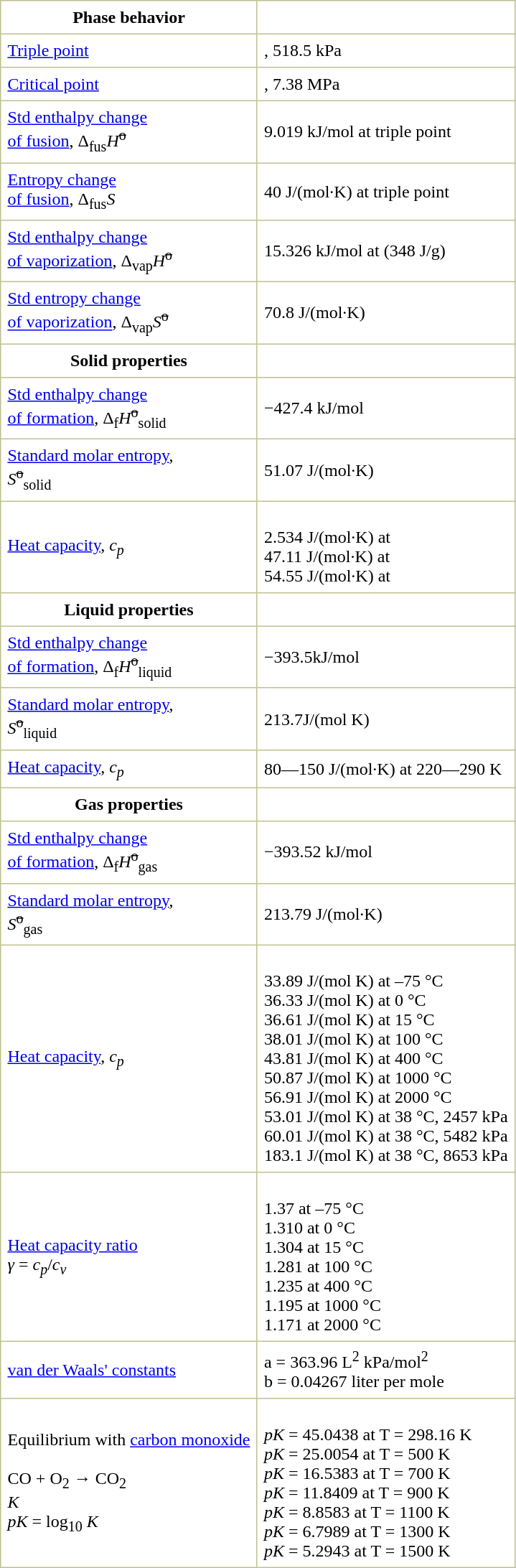<table border="1" cellspacing="0" cellpadding="6" style="margin: 0 0 0 0.5em; background: #FFFFFF; border-collapse: collapse; border-color: #C0C090;">
<tr>
<th>Phase behavior</th>
</tr>
<tr>
<td><a href='#'>Triple point</a></td>
<td>, 518.5 kPa</td>
</tr>
<tr>
<td><a href='#'>Critical point</a></td>
<td>, 7.38 MPa</td>
</tr>
<tr>
<td><a href='#'>Std enthalpy change<br>of fusion</a>, Δ<sub>fus</sub><em>H</em><sup><s>o</s></sup></td>
<td>9.019 kJ/mol at triple point</td>
</tr>
<tr>
<td><a href='#'>Entropy change<br>of fusion</a>, Δ<sub>fus</sub><em>S</em></td>
<td>40 J/(mol·K) at triple point</td>
</tr>
<tr>
<td><a href='#'>Std enthalpy change<br>of vaporization</a>, Δ<sub>vap</sub><em>H</em><sup><s>o</s></sup></td>
<td>15.326 kJ/mol at  (348 J/g)</td>
</tr>
<tr>
<td><a href='#'>Std entropy change<br>of vaporization</a>, Δ<sub>vap</sub><em>S</em><sup><s>o</s></sup></td>
<td>70.8 J/(mol·K)</td>
</tr>
<tr>
<th>Solid properties</th>
</tr>
<tr>
<td><a href='#'>Std enthalpy change<br>of formation</a>, Δ<sub>f</sub><em>H</em><sup><s>o</s></sup><sub>solid</sub></td>
<td>−427.4 kJ/mol</td>
</tr>
<tr>
<td><a href='#'>Standard molar entropy</a>,<br><em>S</em><sup><s>o</s></sup><sub>solid</sub></td>
<td>51.07 J/(mol·K)</td>
</tr>
<tr>
<td><a href='#'>Heat capacity</a>, <em>c<sub>p</sub></em></td>
<td><br>2.534 J/(mol·K) at <br>
47.11 J/(mol·K) at <br>
54.55 J/(mol·K) at <br></td>
</tr>
<tr>
<th>Liquid properties</th>
</tr>
<tr>
<td><a href='#'>Std enthalpy change<br>of formation</a>, Δ<sub>f</sub><em>H</em><sup><s>o</s></sup><sub>liquid</sub></td>
<td>−393.5kJ/mol</td>
</tr>
<tr>
<td><a href='#'>Standard molar entropy</a>,<br><em>S</em><sup><s>o</s></sup><sub>liquid</sub></td>
<td>213.7J/(mol K)</td>
</tr>
<tr>
<td><a href='#'>Heat capacity</a>, <em>c<sub>p</sub></em></td>
<td>80—150 J/(mol·K) at 220—290 K</td>
</tr>
<tr>
<th>Gas properties</th>
</tr>
<tr>
<td><a href='#'>Std enthalpy change<br>of formation</a>, Δ<sub>f</sub><em>H</em><sup><s>o</s></sup><sub>gas</sub></td>
<td>−393.52 kJ/mol</td>
</tr>
<tr>
<td><a href='#'>Standard molar entropy</a>,<br><em>S</em><sup><s>o</s></sup><sub>gas</sub></td>
<td>213.79 J/(mol·K)</td>
</tr>
<tr>
<td><a href='#'>Heat capacity</a>, <em>c<sub>p</sub></em></td>
<td><br>33.89 J/(mol K) at –75 °C<br>
36.33 J/(mol K) at 0 °C<br>
36.61 J/(mol K) at 15 °C<br>
38.01 J/(mol K) at 100 °C<br>
43.81 J/(mol K) at 400 °C<br>
50.87 J/(mol K) at 1000 °C<br>
56.91 J/(mol K) at 2000 °C<br>
53.01 J/(mol K) at 38 °C, 2457 kPa<br>
60.01 J/(mol K) at 38 °C, 5482 kPa<br>
183.1 J/(mol K) at 38 °C, 8653 kPa<br></td>
</tr>
<tr>
<td><a href='#'>Heat capacity ratio</a><br><em>γ</em> = <em>c<sub>p</sub></em>/<em>c<sub>v</sub></em></td>
<td><br>1.37 at –75 °C<br>
1.310 at 0 °C<br>
1.304 at 15 °C<br>
1.281 at 100 °C<br>
1.235 at 400 °C<br>
1.195 at 1000 °C<br>
1.171 at 2000 °C</td>
</tr>
<tr>
<td><a href='#'>van der Waals' constants</a></td>
<td>a = 363.96 L<sup>2</sup> kPa/mol<sup>2</sup><br>b = 0.04267 liter per mole</td>
</tr>
<tr>
<td>Equilibrium with <a href='#'>carbon monoxide</a><br><br>CO + O<sub>2</sub> → CO<sub>2</sub><br><em>K</em><br><em>pK</em> = log<sub>10</sub> <em>K</em></td>
<td><br><em>pK</em> = 45.0438 at T = 298.16 K<br>
<em>pK</em> = 25.0054 at T = 500 K<br>
<em>pK</em> = 16.5383 at T = 700 K<br>
<em>pK</em> = 11.8409 at T = 900 K<br>
<em>pK</em> = 8.8583 at T = 1100 K<br>
<em>pK</em> = 6.7989 at T = 1300 K<br>
<em>pK</em> = 5.2943 at T = 1500 K</td>
</tr>
</table>
